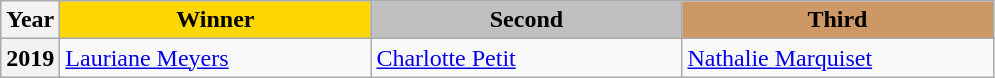<table class="wikitable sortable">
<tr>
<th>Year</th>
<th scope=col colspan=1 style="width:200px; background: gold;">Winner</th>
<th scope=col colspan=1 style="width:200px; background: silver;">Second</th>
<th scope=col colspan=1 style="width:200px; background: #cc9966;">Third</th>
</tr>
<tr>
<th>2019</th>
<td><a href='#'>Lauriane Meyers</a></td>
<td><a href='#'>Charlotte Petit</a></td>
<td><a href='#'>Nathalie Marquiset</a></td>
</tr>
</table>
